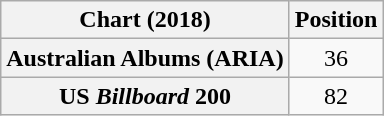<table class="wikitable plainrowheaders" style="text-align:center">
<tr>
<th scope="col">Chart (2018)</th>
<th scope="col">Position</th>
</tr>
<tr>
<th scope="row">Australian Albums (ARIA)</th>
<td>36</td>
</tr>
<tr>
<th scope="row">US <em>Billboard</em> 200</th>
<td>82</td>
</tr>
</table>
